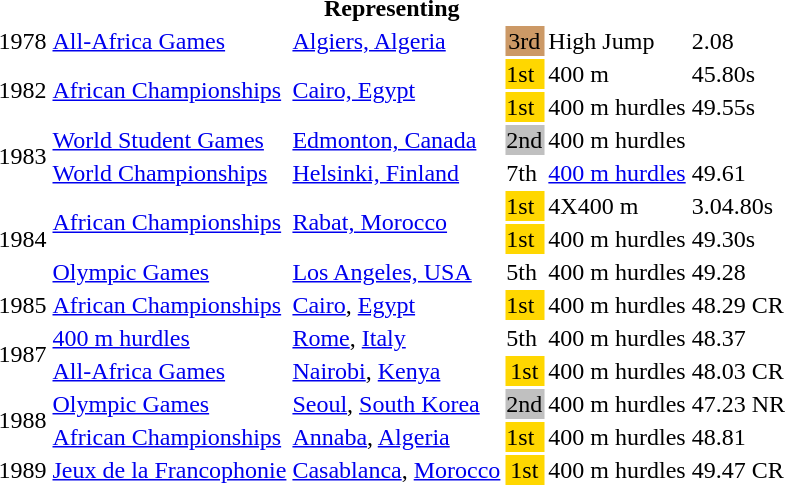<table>
<tr>
<th colspan="6">Representing </th>
</tr>
<tr>
<td>1978</td>
<td><a href='#'>All-Africa Games</a></td>
<td><a href='#'>Algiers, Algeria</a></td>
<td style="text-align:center; background:#c96;">3rd</td>
<td>High Jump</td>
<td>2.08</td>
</tr>
<tr>
<td rowspan=2>1982</td>
<td rowspan=2><a href='#'>African Championships</a></td>
<td rowspan=2><a href='#'>Cairo, Egypt</a></td>
<td bgcolor=gold>1st</td>
<td>400 m</td>
<td>45.80s</td>
</tr>
<tr>
<td bgcolor=gold>1st</td>
<td>400 m hurdles</td>
<td>49.55s</td>
</tr>
<tr>
<td rowspan=2>1983</td>
<td><a href='#'>World Student Games</a></td>
<td><a href='#'>Edmonton, Canada</a></td>
<td style="text-align:center; background:silver;">2nd</td>
<td>400 m hurdles</td>
<td></td>
</tr>
<tr>
<td><a href='#'>World Championships</a></td>
<td><a href='#'>Helsinki, Finland</a></td>
<td>7th</td>
<td><a href='#'>400 m hurdles</a></td>
<td>49.61</td>
</tr>
<tr>
<td rowspan=3>1984</td>
<td rowspan=2><a href='#'>African Championships</a></td>
<td rowspan=2><a href='#'>Rabat, Morocco</a></td>
<td bgcolor=gold>1st</td>
<td>4X400 m</td>
<td>3.04.80s</td>
</tr>
<tr>
<td bgcolor=gold>1st</td>
<td>400 m hurdles</td>
<td>49.30s</td>
</tr>
<tr>
<td><a href='#'>Olympic Games</a></td>
<td><a href='#'>Los Angeles, USA</a></td>
<td>5th</td>
<td>400 m hurdles</td>
<td>49.28</td>
</tr>
<tr>
<td>1985</td>
<td><a href='#'>African Championships</a></td>
<td><a href='#'>Cairo</a>, <a href='#'>Egypt</a></td>
<td bgcolor=gold>1st</td>
<td>400 m hurdles</td>
<td>48.29 CR</td>
</tr>
<tr>
<td rowspan=2>1987</td>
<td><a href='#'>400 m hurdles</a></td>
<td><a href='#'>Rome</a>, <a href='#'>Italy</a></td>
<td style=>5th</td>
<td>400 m hurdles</td>
<td>48.37</td>
</tr>
<tr>
<td><a href='#'>All-Africa Games</a></td>
<td><a href='#'>Nairobi</a>, <a href='#'>Kenya</a></td>
<td style="text-align:center; background:gold;">1st</td>
<td>400 m hurdles</td>
<td>48.03 CR</td>
</tr>
<tr>
<td rowspan=2>1988</td>
<td><a href='#'>Olympic Games</a></td>
<td><a href='#'>Seoul</a>, <a href='#'>South Korea</a></td>
<td style="text-align:center; background:silver;">2nd</td>
<td>400 m hurdles</td>
<td>47.23 NR</td>
</tr>
<tr>
<td><a href='#'>African Championships</a></td>
<td><a href='#'>Annaba</a>, <a href='#'>Algeria</a></td>
<td bgcolor=gold>1st</td>
<td>400 m hurdles</td>
<td>48.81</td>
</tr>
<tr>
<td>1989</td>
<td><a href='#'>Jeux de la Francophonie</a></td>
<td><a href='#'>Casablanca</a>, <a href='#'>Morocco</a></td>
<td style="text-align:center; background:gold;">1st</td>
<td>400 m hurdles</td>
<td>49.47 CR</td>
</tr>
</table>
